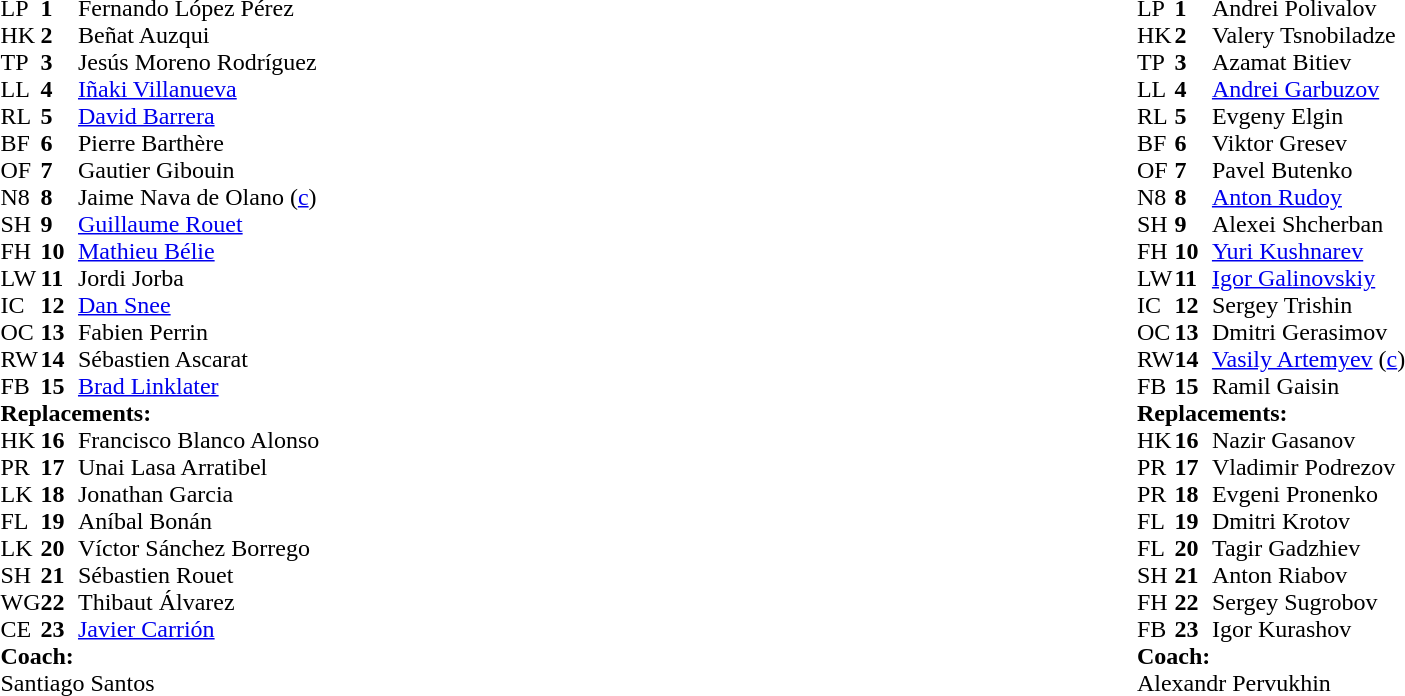<table style="width:100%">
<tr>
<td style="vertical-align:top;width:50%"><br><table cellspacing="0" cellpadding="0">
<tr>
<th width="25"></th>
<th width="25"></th>
</tr>
<tr>
<td>LP</td>
<td><strong>1</strong></td>
<td>Fernando López Pérez</td>
<td></td>
<td></td>
</tr>
<tr>
<td>HK</td>
<td><strong>2</strong></td>
<td>Beñat Auzqui</td>
</tr>
<tr>
<td>TP</td>
<td><strong>3</strong></td>
<td>Jesús Moreno Rodríguez</td>
<td></td>
<td></td>
</tr>
<tr>
<td>LL</td>
<td><strong>4</strong></td>
<td><a href='#'>Iñaki Villanueva</a></td>
<td></td>
<td></td>
</tr>
<tr>
<td>RL</td>
<td><strong>5</strong></td>
<td><a href='#'>David Barrera</a></td>
</tr>
<tr>
<td>BF</td>
<td><strong>6</strong></td>
<td>Pierre Barthère</td>
</tr>
<tr>
<td>OF</td>
<td><strong>7</strong></td>
<td>Gautier Gibouin</td>
</tr>
<tr>
<td>N8</td>
<td><strong>8</strong></td>
<td>Jaime Nava de Olano (<a href='#'>c</a>)</td>
</tr>
<tr>
<td>SH</td>
<td><strong>9</strong></td>
<td><a href='#'>Guillaume Rouet</a></td>
</tr>
<tr>
<td>FH</td>
<td><strong>10</strong></td>
<td><a href='#'>Mathieu Bélie</a></td>
</tr>
<tr>
<td>LW</td>
<td><strong>11</strong></td>
<td>Jordi Jorba</td>
</tr>
<tr>
<td>IC</td>
<td><strong>12</strong></td>
<td><a href='#'>Dan Snee</a></td>
<td></td>
<td></td>
</tr>
<tr>
<td>OC</td>
<td><strong>13</strong></td>
<td>Fabien Perrin</td>
</tr>
<tr>
<td>RW</td>
<td><strong>14</strong></td>
<td>Sébastien Ascarat</td>
</tr>
<tr>
<td>FB</td>
<td><strong>15</strong></td>
<td><a href='#'>Brad Linklater</a></td>
</tr>
<tr>
<td colspan=3><strong>Replacements:</strong></td>
</tr>
<tr>
<td>HK</td>
<td><strong>16</strong></td>
<td>Francisco Blanco Alonso</td>
<td></td>
<td></td>
</tr>
<tr>
<td>PR</td>
<td><strong>17</strong></td>
<td>Unai Lasa Arratibel</td>
</tr>
<tr>
<td>LK</td>
<td><strong>18</strong></td>
<td>Jonathan Garcia</td>
<td></td>
<td></td>
</tr>
<tr>
<td>FL</td>
<td><strong>19</strong></td>
<td>Aníbal Bonán</td>
<td></td>
<td></td>
</tr>
<tr>
<td>LK</td>
<td><strong>20</strong></td>
<td>Víctor Sánchez Borrego</td>
</tr>
<tr>
<td>SH</td>
<td><strong>21</strong></td>
<td>Sébastien Rouet</td>
</tr>
<tr>
<td>WG</td>
<td><strong>22</strong></td>
<td>Thibaut Álvarez</td>
<td></td>
<td></td>
</tr>
<tr>
<td>CE</td>
<td><strong>23</strong></td>
<td><a href='#'>Javier Carrión</a></td>
</tr>
<tr>
<td colspan=3><strong>Coach:</strong></td>
</tr>
<tr>
<td colspan="4">Santiago Santos</td>
</tr>
</table>
</td>
<td style="vertical-align:top"></td>
<td style="vertical-align:top;width:40%"><br><table cellspacing="0" cellpadding="0">
<tr>
<th width="25"></th>
<th width="25"></th>
</tr>
<tr>
<td>LP</td>
<td><strong>1</strong></td>
<td>Andrei Polivalov</td>
</tr>
<tr>
<td>HK</td>
<td><strong>2</strong></td>
<td>Valery Tsnobiladze</td>
<td></td>
<td></td>
</tr>
<tr>
<td>TP</td>
<td><strong>3</strong></td>
<td>Azamat Bitiev</td>
<td></td>
<td></td>
</tr>
<tr>
<td>LL</td>
<td><strong>4</strong></td>
<td><a href='#'>Andrei Garbuzov</a></td>
<td></td>
<td></td>
</tr>
<tr>
<td>RL</td>
<td><strong>5</strong></td>
<td>Evgeny Elgin</td>
</tr>
<tr>
<td>BF</td>
<td><strong>6</strong></td>
<td>Viktor Gresev</td>
</tr>
<tr>
<td>OF</td>
<td><strong>7</strong></td>
<td>Pavel Butenko</td>
</tr>
<tr>
<td>N8</td>
<td><strong>8</strong></td>
<td><a href='#'>Anton Rudoy</a></td>
<td></td>
</tr>
<tr>
<td>SH</td>
<td><strong>9</strong></td>
<td>Alexei Shcherban</td>
</tr>
<tr>
<td>FH</td>
<td><strong>10</strong></td>
<td><a href='#'>Yuri Kushnarev</a></td>
<td></td>
<td></td>
</tr>
<tr>
<td>LW</td>
<td><strong>11</strong></td>
<td><a href='#'>Igor Galinovskiy</a></td>
</tr>
<tr>
<td>IC</td>
<td><strong>12</strong></td>
<td>Sergey Trishin</td>
</tr>
<tr>
<td>OC</td>
<td><strong>13</strong></td>
<td>Dmitri Gerasimov</td>
</tr>
<tr>
<td>RW</td>
<td><strong>14</strong></td>
<td><a href='#'>Vasily Artemyev</a> (<a href='#'>c</a>)</td>
</tr>
<tr>
<td>FB</td>
<td><strong>15</strong></td>
<td>Ramil Gaisin</td>
</tr>
<tr>
<td colspan=3><strong>Replacements:</strong></td>
</tr>
<tr>
<td>HK</td>
<td><strong>16</strong></td>
<td>Nazir Gasanov</td>
<td></td>
<td></td>
</tr>
<tr>
<td>PR</td>
<td><strong>17</strong></td>
<td>Vladimir Podrezov</td>
</tr>
<tr>
<td>PR</td>
<td><strong>18</strong></td>
<td>Evgeni Pronenko</td>
<td></td>
<td></td>
</tr>
<tr>
<td>FL</td>
<td><strong>19</strong></td>
<td>Dmitri Krotov</td>
<td></td>
<td></td>
</tr>
<tr>
<td>FL</td>
<td><strong>20</strong></td>
<td>Tagir Gadzhiev</td>
</tr>
<tr>
<td>SH</td>
<td><strong>21</strong></td>
<td>Anton Riabov</td>
</tr>
<tr>
<td>FH</td>
<td><strong>22</strong></td>
<td>Sergey Sugrobov</td>
</tr>
<tr>
<td>FB</td>
<td><strong>23</strong></td>
<td>Igor Kurashov</td>
<td></td>
<td></td>
</tr>
<tr>
<td colspan=3><strong>Coach:</strong></td>
</tr>
<tr>
<td colspan="4">Alexandr Pervukhin</td>
</tr>
</table>
</td>
</tr>
</table>
